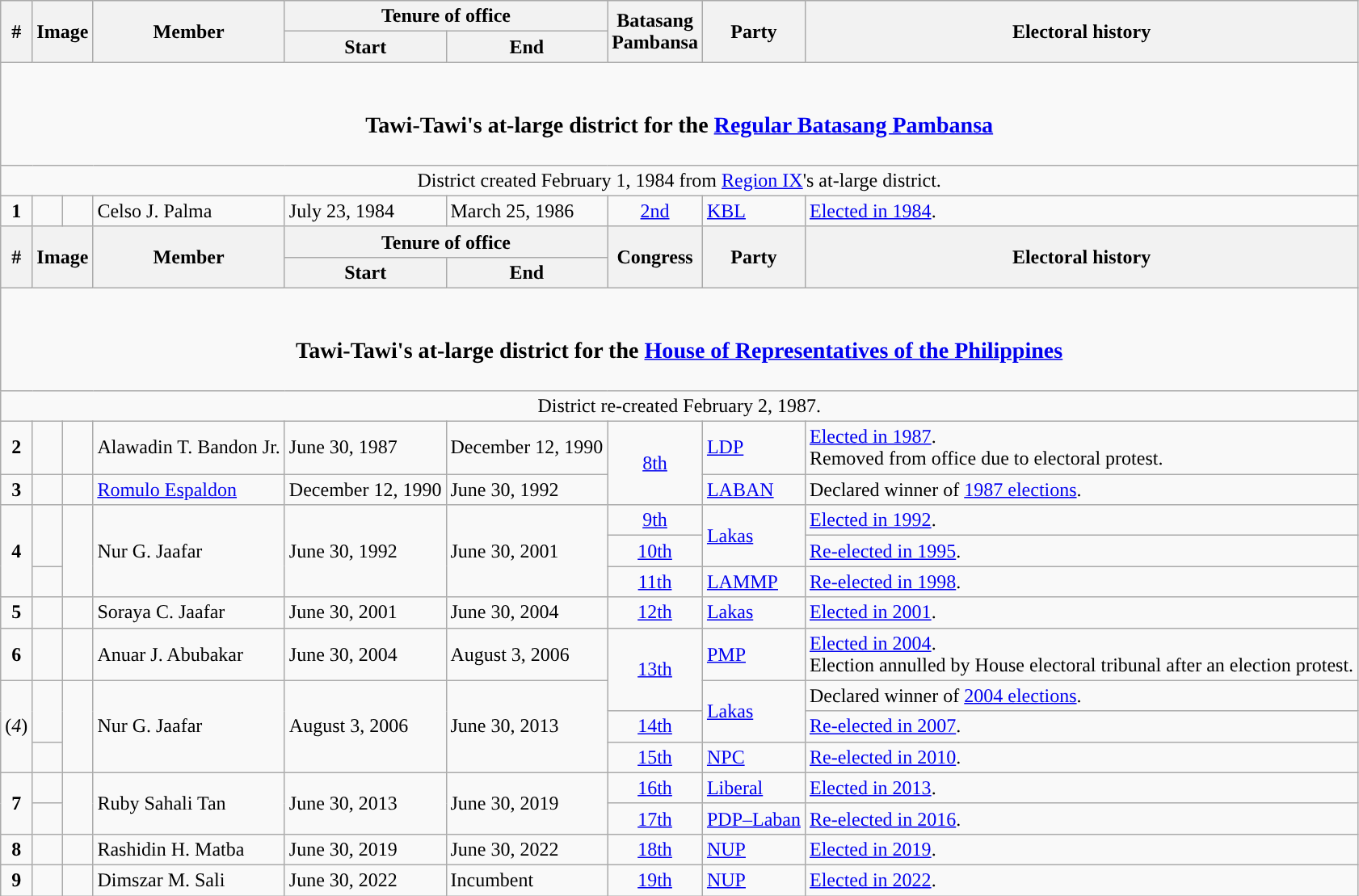<table class=wikitable>
<tr>
<th rowspan="2">#</th>
<th rowspan="2" colspan=2>Image</th>
<th rowspan="2">Member</th>
<th colspan=2>Tenure of office</th>
<th rowspan="2">Batasang<br>Pambansa</th>
<th rowspan="2">Party</th>
<th rowspan="2">Electoral history</th>
</tr>
<tr>
<th>Start</th>
<th>End</th>
</tr>
<tr>
<td colspan="9" style="text-align:center;"><br><h3>Tawi-Tawi's at-large district for the <a href='#'>Regular Batasang Pambansa</a></h3></td>
</tr>
<tr>
<td colspan="9" style="text-align:center;">District created February 1, 1984 from <a href='#'>Region IX</a>'s at-large district.</td>
</tr>
<tr>
<td style="text-align:center;"><strong>1</strong></td>
<td style="color:inherit;background:"></td>
<td></td>
<td>Celso J. Palma</td>
<td>July 23, 1984</td>
<td>March 25, 1986</td>
<td style="text-align:center;"><a href='#'>2nd</a></td>
<td><a href='#'>KBL</a></td>
<td><a href='#'>Elected in 1984</a>.</td>
</tr>
<tr>
<th rowspan="2">#</th>
<th rowspan="2" colspan=2>Image</th>
<th rowspan="2">Member</th>
<th colspan=2>Tenure of office</th>
<th rowspan="2">Congress</th>
<th rowspan="2">Party</th>
<th rowspan="2">Electoral history</th>
</tr>
<tr>
<th>Start</th>
<th>End</th>
</tr>
<tr>
<td colspan="9" style="text-align:center;"><br><h3>Tawi-Tawi's at-large district for the <a href='#'>House of Representatives of the Philippines</a></h3></td>
</tr>
<tr>
<td colspan="9" style="text-align:center;">District re-created February 2, 1987.</td>
</tr>
<tr>
<td style="text-align:center;"><strong>2</strong></td>
<td style="color:inherit;background:"></td>
<td></td>
<td>Alawadin T. Bandon Jr.</td>
<td>June 30, 1987</td>
<td>December 12, 1990</td>
<td rowspan="2" style="text-align:center;"><a href='#'>8th</a></td>
<td><a href='#'>LDP</a></td>
<td><a href='#'>Elected in 1987</a>.<br>Removed from office due to electoral protest.</td>
</tr>
<tr>
<td style="text-align:center;"><strong>3</strong></td>
<td style="color:inherit;background:"></td>
<td></td>
<td><a href='#'>Romulo Espaldon</a></td>
<td>December 12, 1990</td>
<td>June 30, 1992</td>
<td><a href='#'>LABAN</a></td>
<td>Declared winner of <a href='#'>1987 elections</a>.</td>
</tr>
<tr>
<td rowspan="3" style="text-align:center;"><strong>4</strong></td>
<td rowspan="2" style="color:inherit;background:"></td>
<td rowspan="3"></td>
<td rowspan="3">Nur G. Jaafar</td>
<td rowspan="3">June 30, 1992</td>
<td rowspan="3">June 30, 2001</td>
<td style="text-align:center;"><a href='#'>9th</a></td>
<td rowspan="2"><a href='#'>Lakas</a></td>
<td><a href='#'>Elected in 1992</a>.</td>
</tr>
<tr>
<td style="text-align:center;"><a href='#'>10th</a></td>
<td><a href='#'>Re-elected in 1995</a>.</td>
</tr>
<tr>
<td style="color:inherit;background:"></td>
<td style="text-align:center;"><a href='#'>11th</a></td>
<td><a href='#'>LAMMP</a></td>
<td><a href='#'>Re-elected in 1998</a>.</td>
</tr>
<tr>
<td style="text-align:center;"><strong>5</strong></td>
<td style="color:inherit;background:"></td>
<td></td>
<td>Soraya C. Jaafar</td>
<td>June 30, 2001</td>
<td>June 30, 2004</td>
<td style="text-align:center;"><a href='#'>12th</a></td>
<td><a href='#'>Lakas</a></td>
<td><a href='#'>Elected in 2001</a>.</td>
</tr>
<tr>
<td style="text-align:center;"><strong>6</strong></td>
<td style="color:inherit;background:"></td>
<td></td>
<td>Anuar J. Abubakar</td>
<td>June 30, 2004</td>
<td>August 3, 2006</td>
<td rowspan="2" style="text-align:center;"><a href='#'>13th</a></td>
<td><a href='#'>PMP</a></td>
<td><a href='#'>Elected in 2004</a>.<br>Election annulled by House electoral tribunal after an election protest.</td>
</tr>
<tr>
<td rowspan="3" style="text-align:center;">(<em>4</em>)</td>
<td rowspan="2" style="color:inherit;background:"></td>
<td rowspan="3"></td>
<td rowspan="3">Nur G. Jaafar</td>
<td rowspan="3">August 3, 2006</td>
<td rowspan="3">June 30, 2013</td>
<td rowspan="2"><a href='#'>Lakas</a></td>
<td>Declared winner of <a href='#'>2004 elections</a>.</td>
</tr>
<tr>
<td style="text-align:center;"><a href='#'>14th</a></td>
<td><a href='#'>Re-elected in 2007</a>.</td>
</tr>
<tr>
<td style="color:inherit;background:"></td>
<td style="text-align:center;"><a href='#'>15th</a></td>
<td><a href='#'>NPC</a></td>
<td><a href='#'>Re-elected in 2010</a>.</td>
</tr>
<tr>
<td rowspan="2" style="text-align:center;"><strong>7</strong></td>
<td style="color:inherit;background:"></td>
<td rowspan="2"></td>
<td rowspan="2">Ruby Sahali Tan</td>
<td rowspan="2">June 30, 2013</td>
<td rowspan="2">June 30, 2019</td>
<td style="text-align:center;"><a href='#'>16th</a></td>
<td><a href='#'>Liberal</a></td>
<td><a href='#'>Elected in 2013</a>.</td>
</tr>
<tr>
<td style="color:inherit;background:"></td>
<td style="text-align:center;"><a href='#'>17th</a></td>
<td><a href='#'>PDP–Laban</a></td>
<td><a href='#'>Re-elected in 2016</a>.</td>
</tr>
<tr>
<td style="text-align:center;"><strong>8</strong></td>
<td style="color:inherit;background:"></td>
<td></td>
<td>Rashidin H. Matba</td>
<td>June 30, 2019</td>
<td>June 30, 2022</td>
<td style="text-align:center;"><a href='#'>18th</a></td>
<td><a href='#'>NUP</a></td>
<td><a href='#'>Elected in 2019</a>.</td>
</tr>
<tr>
<td style="text-align:center;"><strong>9</strong></td>
<td style="color:inherit;background:"></td>
<td></td>
<td>Dimszar M. Sali</td>
<td>June 30, 2022</td>
<td>Incumbent</td>
<td style="text-align:center;"><a href='#'>19th</a></td>
<td><a href='#'>NUP</a></td>
<td><a href='#'>Elected in 2022</a>.</td>
</tr>
</table>
